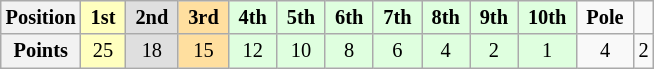<table class="wikitable" style="font-size:85%; text-align:center">
<tr>
<th>Position</th>
<td style="background:#ffffbf;"> <strong>1st</strong> </td>
<td style="background:#dfdfdf;"> <strong>2nd</strong> </td>
<td style="background:#ffdf9f;"> <strong>3rd</strong> </td>
<td style="background:#dfffdf;"> <strong>4th</strong> </td>
<td style="background:#dfffdf;"> <strong>5th</strong> </td>
<td style="background:#dfffdf;"> <strong>6th</strong> </td>
<td style="background:#dfffdf;"> <strong>7th</strong> </td>
<td style="background:#dfffdf;"> <strong>8th</strong> </td>
<td style="background:#dfffdf;"> <strong>9th</strong> </td>
<td style="background:#dfffdf;"> <strong>10th</strong> </td>
<td> <strong>Pole</strong> </td>
<td>  </td>
</tr>
<tr>
<th>Points</th>
<td style="background:#ffffbf;">25</td>
<td style="background:#dfdfdf;">18</td>
<td style="background:#ffdf9f;">15</td>
<td style="background:#dfffdf;">12</td>
<td style="background:#dfffdf;">10</td>
<td style="background:#dfffdf;">8</td>
<td style="background:#dfffdf;">6</td>
<td style="background:#dfffdf;">4</td>
<td style="background:#dfffdf;">2</td>
<td style="background:#dfffdf;">1</td>
<td>4</td>
<td>2</td>
</tr>
</table>
